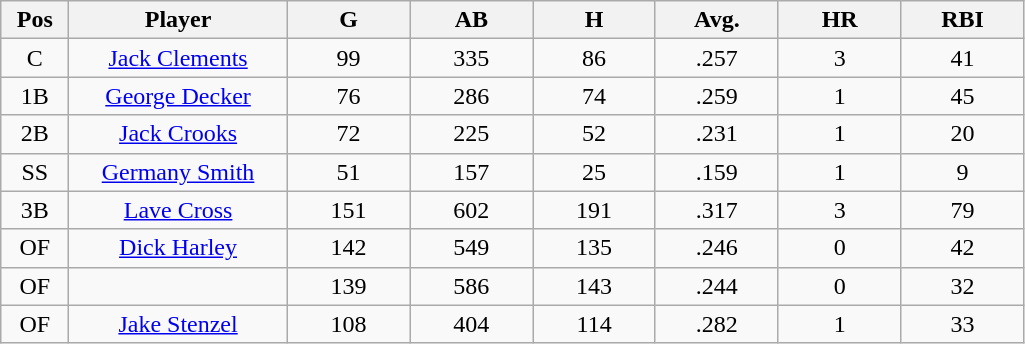<table class="wikitable sortable">
<tr>
<th bgcolor="#DDDDFF" width="5%">Pos</th>
<th bgcolor="#DDDDFF" width="16%">Player</th>
<th bgcolor="#DDDDFF" width="9%">G</th>
<th bgcolor="#DDDDFF" width="9%">AB</th>
<th bgcolor="#DDDDFF" width="9%">H</th>
<th bgcolor="#DDDDFF" width="9%">Avg.</th>
<th bgcolor="#DDDDFF" width="9%">HR</th>
<th bgcolor="#DDDDFF" width="9%">RBI</th>
</tr>
<tr align="center">
<td>C</td>
<td><a href='#'>Jack Clements</a></td>
<td>99</td>
<td>335</td>
<td>86</td>
<td>.257</td>
<td>3</td>
<td>41</td>
</tr>
<tr align=center>
<td>1B</td>
<td><a href='#'>George Decker</a></td>
<td>76</td>
<td>286</td>
<td>74</td>
<td>.259</td>
<td>1</td>
<td>45</td>
</tr>
<tr align=center>
<td>2B</td>
<td><a href='#'>Jack Crooks</a></td>
<td>72</td>
<td>225</td>
<td>52</td>
<td>.231</td>
<td>1</td>
<td>20</td>
</tr>
<tr align=center>
<td>SS</td>
<td><a href='#'>Germany Smith</a></td>
<td>51</td>
<td>157</td>
<td>25</td>
<td>.159</td>
<td>1</td>
<td>9</td>
</tr>
<tr align=center>
<td>3B</td>
<td><a href='#'>Lave Cross</a></td>
<td>151</td>
<td>602</td>
<td>191</td>
<td>.317</td>
<td>3</td>
<td>79</td>
</tr>
<tr align=center>
<td>OF</td>
<td><a href='#'>Dick Harley</a></td>
<td>142</td>
<td>549</td>
<td>135</td>
<td>.246</td>
<td>0</td>
<td>42</td>
</tr>
<tr align=center>
<td>OF</td>
<td></td>
<td>139</td>
<td>586</td>
<td>143</td>
<td>.244</td>
<td>0</td>
<td>32</td>
</tr>
<tr align="center">
<td>OF</td>
<td><a href='#'>Jake Stenzel</a></td>
<td>108</td>
<td>404</td>
<td>114</td>
<td>.282</td>
<td>1</td>
<td>33</td>
</tr>
</table>
